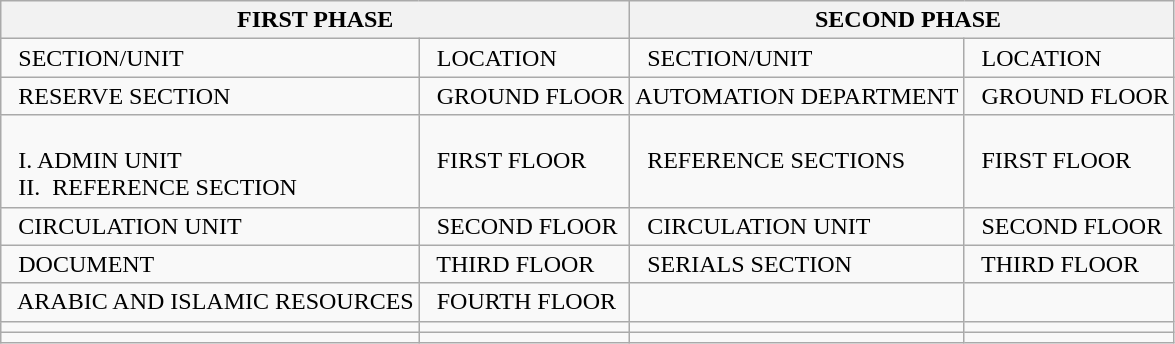<table class="wikitable">
<tr>
<th colspan="2">FIRST PHASE</th>
<th colspan="2">  SECOND PHASE</th>
</tr>
<tr>
<td>  SECTION/UNIT</td>
<td>  LOCATION</td>
<td>  SECTION/UNIT</td>
<td>  LOCATION</td>
</tr>
<tr>
<td>  RESERVE SECTION</td>
<td>  GROUND FLOOR</td>
<td>AUTOMATION DEPARTMENT</td>
<td>  GROUND FLOOR</td>
</tr>
<tr>
<td> <br>  I. ADMIN UNIT<br>  II.  REFERENCE SECTION</td>
<td>  FIRST FLOOR</td>
<td>  REFERENCE SECTIONS</td>
<td>  FIRST FLOOR</td>
</tr>
<tr>
<td>  CIRCULATION UNIT</td>
<td>  SECOND FLOOR</td>
<td>  CIRCULATION UNIT</td>
<td>  SECOND FLOOR</td>
</tr>
<tr>
<td>  DOCUMENT</td>
<td>  THIRD FLOOR</td>
<td>  SERIALS SECTION</td>
<td>  THIRD FLOOR</td>
</tr>
<tr>
<td>  ARABIC AND ISLAMIC RESOURCES</td>
<td>  FOURTH FLOOR</td>
<td></td>
<td></td>
</tr>
<tr>
<td></td>
<td></td>
<td></td>
<td></td>
</tr>
<tr>
<td></td>
<td></td>
<td></td>
<td></td>
</tr>
</table>
